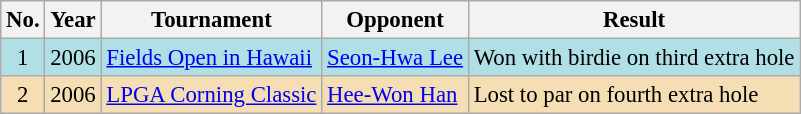<table class="wikitable" style="font-size:95%;">
<tr>
<th>No.</th>
<th>Year</th>
<th>Tournament</th>
<th>Opponent</th>
<th>Result</th>
</tr>
<tr style="background:#B0E0E6;">
<td align=center>1</td>
<td>2006</td>
<td><a href='#'>Fields Open in Hawaii</a></td>
<td> <a href='#'>Seon-Hwa Lee</a></td>
<td>Won with birdie on third extra hole</td>
</tr>
<tr style="background:#F5DEB3;">
<td align=center>2</td>
<td>2006</td>
<td><a href='#'>LPGA Corning Classic</a></td>
<td> <a href='#'>Hee-Won Han</a></td>
<td>Lost to par on fourth extra hole</td>
</tr>
</table>
